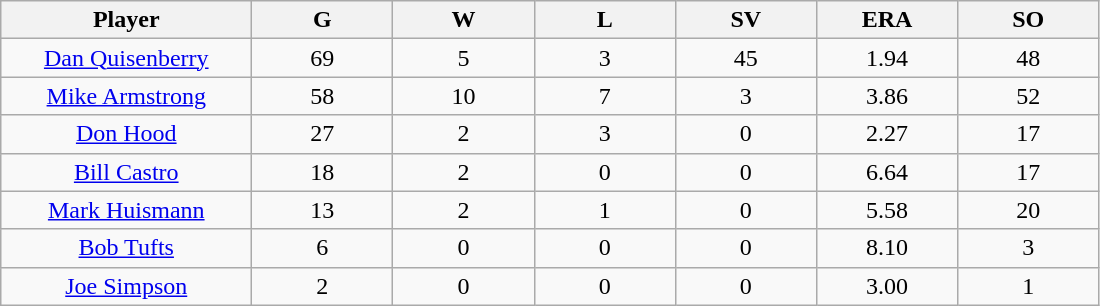<table class="wikitable sortable">
<tr>
<th bgcolor="#DDDDFF" width="16%">Player</th>
<th bgcolor="#DDDDFF" width="9%">G</th>
<th bgcolor="#DDDDFF" width="9%">W</th>
<th bgcolor="#DDDDFF" width="9%">L</th>
<th bgcolor="#DDDDFF" width="9%">SV</th>
<th bgcolor="#DDDDFF" width="9%">ERA</th>
<th bgcolor="#DDDDFF" width="9%">SO</th>
</tr>
<tr align="center">
<td><a href='#'>Dan Quisenberry</a></td>
<td>69</td>
<td>5</td>
<td>3</td>
<td>45</td>
<td>1.94</td>
<td>48</td>
</tr>
<tr align=center>
<td><a href='#'>Mike Armstrong</a></td>
<td>58</td>
<td>10</td>
<td>7</td>
<td>3</td>
<td>3.86</td>
<td>52</td>
</tr>
<tr align=center>
<td><a href='#'>Don Hood</a></td>
<td>27</td>
<td>2</td>
<td>3</td>
<td>0</td>
<td>2.27</td>
<td>17</td>
</tr>
<tr align=center>
<td><a href='#'>Bill Castro</a></td>
<td>18</td>
<td>2</td>
<td>0</td>
<td>0</td>
<td>6.64</td>
<td>17</td>
</tr>
<tr align=center>
<td><a href='#'>Mark Huismann</a></td>
<td>13</td>
<td>2</td>
<td>1</td>
<td>0</td>
<td>5.58</td>
<td>20</td>
</tr>
<tr align="center">
<td><a href='#'>Bob Tufts</a></td>
<td>6</td>
<td>0</td>
<td>0</td>
<td>0</td>
<td>8.10</td>
<td>3</td>
</tr>
<tr align=center>
<td><a href='#'>Joe Simpson</a></td>
<td>2</td>
<td>0</td>
<td>0</td>
<td>0</td>
<td>3.00</td>
<td>1</td>
</tr>
</table>
